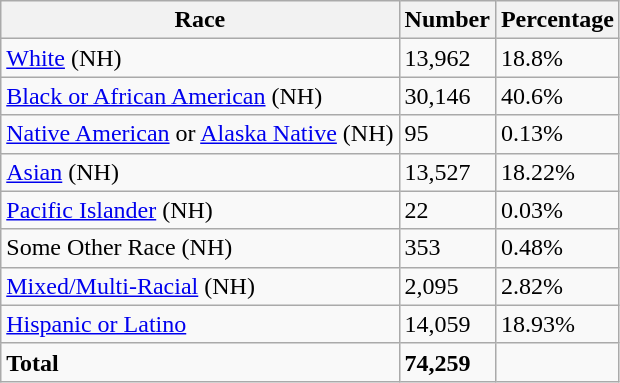<table class="wikitable">
<tr>
<th>Race</th>
<th>Number</th>
<th>Percentage</th>
</tr>
<tr>
<td><a href='#'>White</a> (NH)</td>
<td>13,962</td>
<td>18.8%</td>
</tr>
<tr>
<td><a href='#'>Black or African American</a> (NH)</td>
<td>30,146</td>
<td>40.6%</td>
</tr>
<tr>
<td><a href='#'>Native American</a> or <a href='#'>Alaska Native</a> (NH)</td>
<td>95</td>
<td>0.13%</td>
</tr>
<tr>
<td><a href='#'>Asian</a> (NH)</td>
<td>13,527</td>
<td>18.22%</td>
</tr>
<tr>
<td><a href='#'>Pacific Islander</a> (NH)</td>
<td>22</td>
<td>0.03%</td>
</tr>
<tr>
<td>Some Other Race (NH)</td>
<td>353</td>
<td>0.48%</td>
</tr>
<tr>
<td><a href='#'>Mixed/Multi-Racial</a> (NH)</td>
<td>2,095</td>
<td>2.82%</td>
</tr>
<tr>
<td><a href='#'>Hispanic or Latino</a></td>
<td>14,059</td>
<td>18.93%</td>
</tr>
<tr>
<td><strong>Total</strong></td>
<td><strong>74,259</strong></td>
<td></td>
</tr>
</table>
